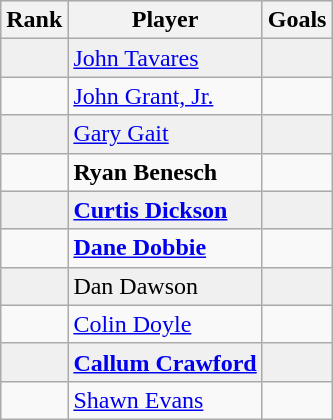<table class="wikitable">
<tr align="left" bgcolor="#e0e0e0">
<th>Rank</th>
<th>Player</th>
<th>Goals</th>
</tr>
<tr align="left" bgcolor="#f0f0f0">
<td></td>
<td><a href='#'>John Tavares</a></td>
<td></td>
</tr>
<tr align="left">
<td></td>
<td><a href='#'>John Grant, Jr.</a></td>
<td></td>
</tr>
<tr align="left" bgcolor="#f0f0f0">
<td></td>
<td><a href='#'>Gary Gait</a></td>
<td></td>
</tr>
<tr align="left">
<td></td>
<td><strong>Ryan Benesch</strong></td>
<td></td>
</tr>
<tr align="left" bgcolor="#f0f0f0">
<td></td>
<td><strong><a href='#'>Curtis Dickson</a></strong></td>
<td></td>
</tr>
<tr align="left">
<td></td>
<td><strong><a href='#'>Dane Dobbie</a></strong></td>
<td></td>
</tr>
<tr align="left" bgcolor="#f0f0f0">
<td></td>
<td>Dan Dawson</td>
<td></td>
</tr>
<tr align="left">
<td></td>
<td><a href='#'>Colin Doyle</a></td>
<td></td>
</tr>
<tr align="left" bgcolor="#f0f0f0">
<td></td>
<td><strong><a href='#'>Callum Crawford</a></strong></td>
<td></td>
</tr>
<tr align="left">
<td></td>
<td><a href='#'>Shawn Evans</a></td>
<td></td>
</tr>
</table>
